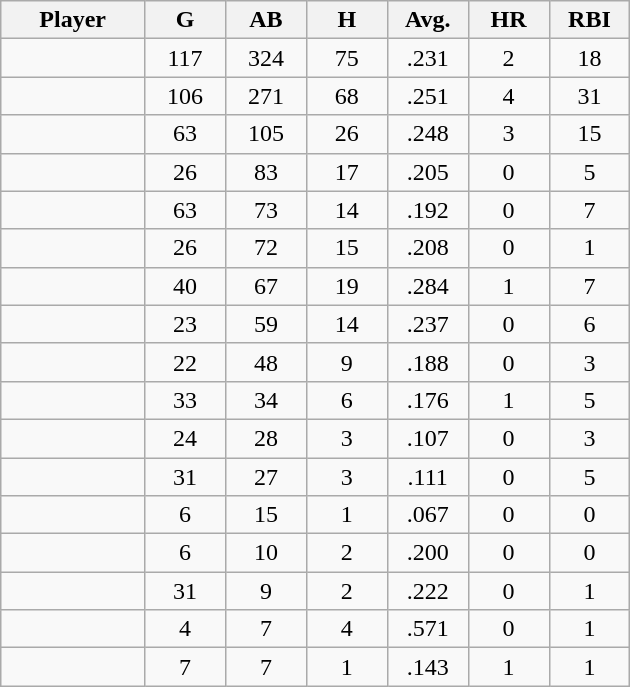<table class="wikitable sortable">
<tr>
<th bgcolor="#DDDDFF" width="16%">Player</th>
<th bgcolor="#DDDDFF" width="9%">G</th>
<th bgcolor="#DDDDFF" width="9%">AB</th>
<th bgcolor="#DDDDFF" width="9%">H</th>
<th bgcolor="#DDDDFF" width="9%">Avg.</th>
<th bgcolor="#DDDDFF" width="9%">HR</th>
<th bgcolor="#DDDDFF" width="9%">RBI</th>
</tr>
<tr align="center">
<td></td>
<td>117</td>
<td>324</td>
<td>75</td>
<td>.231</td>
<td>2</td>
<td>18</td>
</tr>
<tr align="center">
<td></td>
<td>106</td>
<td>271</td>
<td>68</td>
<td>.251</td>
<td>4</td>
<td>31</td>
</tr>
<tr align="center">
<td></td>
<td>63</td>
<td>105</td>
<td>26</td>
<td>.248</td>
<td>3</td>
<td>15</td>
</tr>
<tr align="center">
<td></td>
<td>26</td>
<td>83</td>
<td>17</td>
<td>.205</td>
<td>0</td>
<td>5</td>
</tr>
<tr align="center">
<td></td>
<td>63</td>
<td>73</td>
<td>14</td>
<td>.192</td>
<td>0</td>
<td>7</td>
</tr>
<tr align="center">
<td></td>
<td>26</td>
<td>72</td>
<td>15</td>
<td>.208</td>
<td>0</td>
<td>1</td>
</tr>
<tr align=center>
<td></td>
<td>40</td>
<td>67</td>
<td>19</td>
<td>.284</td>
<td>1</td>
<td>7</td>
</tr>
<tr align="center">
<td></td>
<td>23</td>
<td>59</td>
<td>14</td>
<td>.237</td>
<td>0</td>
<td>6</td>
</tr>
<tr align="center">
<td></td>
<td>22</td>
<td>48</td>
<td>9</td>
<td>.188</td>
<td>0</td>
<td>3</td>
</tr>
<tr align="center">
<td></td>
<td>33</td>
<td>34</td>
<td>6</td>
<td>.176</td>
<td>1</td>
<td>5</td>
</tr>
<tr align="center">
<td></td>
<td>24</td>
<td>28</td>
<td>3</td>
<td>.107</td>
<td>0</td>
<td>3</td>
</tr>
<tr align="center">
<td></td>
<td>31</td>
<td>27</td>
<td>3</td>
<td>.111</td>
<td>0</td>
<td>5</td>
</tr>
<tr align="center">
<td></td>
<td>6</td>
<td>15</td>
<td>1</td>
<td>.067</td>
<td>0</td>
<td>0</td>
</tr>
<tr align="center">
<td></td>
<td>6</td>
<td>10</td>
<td>2</td>
<td>.200</td>
<td>0</td>
<td>0</td>
</tr>
<tr align="center">
<td></td>
<td>31</td>
<td>9</td>
<td>2</td>
<td>.222</td>
<td>0</td>
<td>1</td>
</tr>
<tr align=center>
<td></td>
<td>4</td>
<td>7</td>
<td>4</td>
<td>.571</td>
<td>0</td>
<td>1</td>
</tr>
<tr align="center">
<td></td>
<td>7</td>
<td>7</td>
<td>1</td>
<td>.143</td>
<td>1</td>
<td>1</td>
</tr>
</table>
